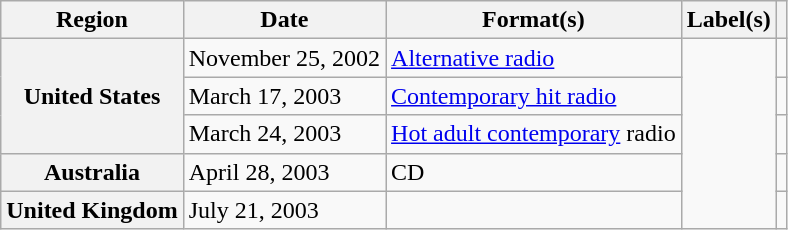<table class="wikitable plainrowheaders">
<tr>
<th scope="col">Region</th>
<th scope="col">Date</th>
<th scope="col">Format(s)</th>
<th scope="col">Label(s)</th>
<th scope="col"></th>
</tr>
<tr>
<th scope="row" rowspan="3">United States</th>
<td>November 25, 2002</td>
<td><a href='#'>Alternative radio</a></td>
<td rowspan="5"></td>
<td></td>
</tr>
<tr>
<td>March 17, 2003</td>
<td><a href='#'>Contemporary hit radio</a></td>
<td></td>
</tr>
<tr>
<td>March 24, 2003</td>
<td><a href='#'>Hot adult contemporary</a> radio</td>
<td></td>
</tr>
<tr>
<th scope="row">Australia</th>
<td>April 28, 2003</td>
<td>CD</td>
<td></td>
</tr>
<tr>
<th scope="row">United Kingdom</th>
<td>July 21, 2003</td>
<td></td>
<td></td>
</tr>
</table>
